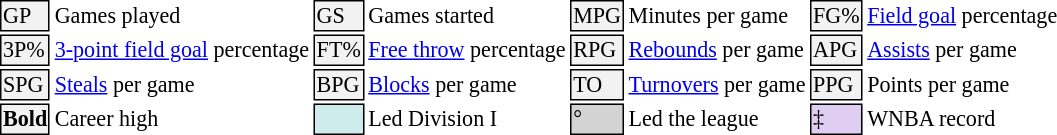<table class="toccolours" style="font-size: 92%; white-space: nowrap;">
<tr>
<td style="background-color: #F2F2F2; border: 1px solid black;">GP</td>
<td>Games played</td>
<td style="background-color: #F2F2F2; border: 1px solid black">GS</td>
<td>Games started</td>
<td style="background-color: #F2F2F2; border: 1px solid black">MPG</td>
<td>Minutes per game</td>
<td style="background-color: #F2F2F2; border: 1px solid black;">FG%</td>
<td><a href='#'>Field goal</a> percentage</td>
</tr>
<tr>
<td style="background-color: #F2F2F2; border: 1px solid black">3P%</td>
<td><a href='#'>3-point field goal</a> percentage</td>
<td style="background-color: #F2F2F2; border: 1px solid black">FT%</td>
<td><a href='#'>Free throw</a> percentage</td>
<td style="background-color: #F2F2F2; border: 1px solid black;">RPG</td>
<td><a href='#'>Rebounds</a> per game</td>
<td style="background-color: #F2F2F2; border: 1px solid black">APG</td>
<td><a href='#'>Assists</a> per game</td>
</tr>
<tr>
<td style="background-color: #F2F2F2; border: 1px solid black">SPG</td>
<td><a href='#'>Steals</a> per game</td>
<td style="background-color: #F2F2F2; border: 1px solid black;">BPG</td>
<td><a href='#'>Blocks</a> per game</td>
<td style="background-color: #F2F2F2; border: 1px solid black">TO</td>
<td><a href='#'>Turnovers</a> per game</td>
<td style="background-color: #F2F2F2; border: 1px solid black">PPG</td>
<td>Points per game</td>
</tr>
<tr>
<td style="background-color: #F2F2F2; border: 1px solid black"><strong>Bold</strong></td>
<td>Career high</td>
<td style="background-color: #cfecec; border: 1px solid black"></td>
<td>Led Division I</td>
<td style="background-color: #D3D3D3; border: 1px solid black">°</td>
<td>Led the league</td>
<td style="background-color: #E0CEF2; border: 1px solid black">‡</td>
<td>WNBA record</td>
</tr>
</table>
